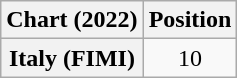<table class="wikitable plainrowheaders" style="text-align:center">
<tr>
<th scope="col">Chart (2022)</th>
<th scope="col">Position</th>
</tr>
<tr>
<th scope="row">Italy (FIMI)</th>
<td>10</td>
</tr>
</table>
